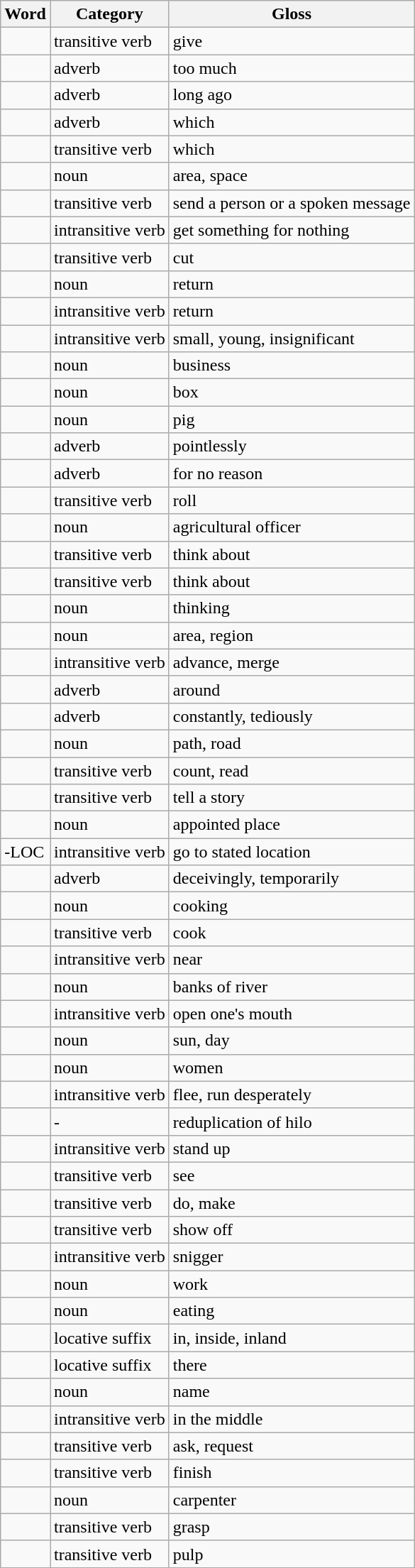<table class="wikitable">
<tr>
<th>Word</th>
<th>Category</th>
<th>Gloss</th>
</tr>
<tr>
<td></td>
<td>transitive verb</td>
<td>give</td>
</tr>
<tr>
<td></td>
<td>adverb</td>
<td>too much</td>
</tr>
<tr>
<td></td>
<td>adverb</td>
<td>long ago</td>
</tr>
<tr>
<td></td>
<td>adverb</td>
<td>which</td>
</tr>
<tr>
<td></td>
<td>transitive verb</td>
<td>which</td>
</tr>
<tr>
<td></td>
<td>noun</td>
<td>area, space</td>
</tr>
<tr>
<td></td>
<td>transitive verb</td>
<td>send a person or a spoken message</td>
</tr>
<tr>
<td></td>
<td>intransitive verb</td>
<td>get something for nothing</td>
</tr>
<tr>
<td></td>
<td>transitive verb</td>
<td>cut</td>
</tr>
<tr>
<td></td>
<td>noun</td>
<td>return</td>
</tr>
<tr>
<td></td>
<td>intransitive verb</td>
<td>return</td>
</tr>
<tr>
<td></td>
<td>intransitive verb</td>
<td>small, young, insignificant</td>
</tr>
<tr>
<td></td>
<td>noun</td>
<td>business</td>
</tr>
<tr>
<td></td>
<td>noun</td>
<td>box</td>
</tr>
<tr>
<td></td>
<td>noun</td>
<td>pig</td>
</tr>
<tr>
<td></td>
<td>adverb</td>
<td>pointlessly</td>
</tr>
<tr>
<td></td>
<td>adverb</td>
<td>for no reason</td>
</tr>
<tr>
<td></td>
<td>transitive verb</td>
<td>roll</td>
</tr>
<tr>
<td></td>
<td>noun</td>
<td>agricultural officer</td>
</tr>
<tr>
<td></td>
<td>transitive verb</td>
<td>think about</td>
</tr>
<tr>
<td></td>
<td>transitive verb</td>
<td>think about</td>
</tr>
<tr>
<td></td>
<td>noun</td>
<td>thinking</td>
</tr>
<tr>
<td></td>
<td>noun</td>
<td>area, region</td>
</tr>
<tr>
<td></td>
<td>intransitive verb</td>
<td>advance, merge</td>
</tr>
<tr>
<td></td>
<td>adverb</td>
<td>around</td>
</tr>
<tr>
<td></td>
<td>adverb</td>
<td>constantly, tediously</td>
</tr>
<tr>
<td></td>
<td>noun</td>
<td>path, road</td>
</tr>
<tr>
<td></td>
<td>transitive verb</td>
<td>count, read</td>
</tr>
<tr>
<td></td>
<td>transitive verb</td>
<td>tell a story</td>
</tr>
<tr>
<td></td>
<td>noun</td>
<td>appointed place</td>
</tr>
<tr>
<td>-LOC</td>
<td>intransitive verb</td>
<td>go to stated location</td>
</tr>
<tr>
<td></td>
<td>adverb</td>
<td>deceivingly, temporarily</td>
</tr>
<tr>
<td></td>
<td>noun</td>
<td>cooking</td>
</tr>
<tr>
<td></td>
<td>transitive verb</td>
<td>cook</td>
</tr>
<tr>
<td></td>
<td>intransitive verb</td>
<td>near</td>
</tr>
<tr>
<td></td>
<td>noun</td>
<td>banks of river</td>
</tr>
<tr>
<td></td>
<td>intransitive verb</td>
<td>open one's mouth</td>
</tr>
<tr>
<td></td>
<td>noun</td>
<td>sun, day</td>
</tr>
<tr>
<td></td>
<td>noun</td>
<td>women</td>
</tr>
<tr>
<td></td>
<td>intransitive verb</td>
<td>flee, run desperately</td>
</tr>
<tr>
<td></td>
<td>-</td>
<td>reduplication of hilo</td>
</tr>
<tr>
<td></td>
<td>intransitive verb</td>
<td>stand up</td>
</tr>
<tr>
<td></td>
<td>transitive verb</td>
<td>see</td>
</tr>
<tr>
<td></td>
<td>transitive verb</td>
<td>do, make</td>
</tr>
<tr>
<td></td>
<td>transitive verb</td>
<td>show off</td>
</tr>
<tr>
<td></td>
<td>intransitive verb</td>
<td>snigger</td>
</tr>
<tr>
<td></td>
<td>noun</td>
<td>work</td>
</tr>
<tr>
<td></td>
<td>noun</td>
<td>eating</td>
</tr>
<tr>
<td></td>
<td>locative suffix</td>
<td>in, inside, inland</td>
</tr>
<tr>
<td></td>
<td>locative suffix</td>
<td>there</td>
</tr>
<tr>
<td></td>
<td>noun</td>
<td>name</td>
</tr>
<tr>
<td></td>
<td>intransitive verb</td>
<td>in the middle</td>
</tr>
<tr>
<td></td>
<td>transitive verb</td>
<td>ask, request</td>
</tr>
<tr>
<td></td>
<td>transitive verb</td>
<td>finish</td>
</tr>
<tr>
<td></td>
<td>noun</td>
<td>carpenter</td>
</tr>
<tr>
<td></td>
<td>transitive verb</td>
<td>grasp</td>
</tr>
<tr>
<td></td>
<td>transitive verb</td>
<td>pulp</td>
</tr>
</table>
